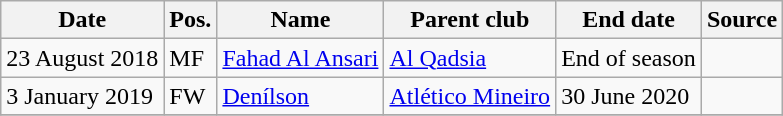<table class="wikitable" style="text-align:left">
<tr>
<th>Date</th>
<th>Pos.</th>
<th>Name</th>
<th>Parent club</th>
<th>End date</th>
<th>Source</th>
</tr>
<tr>
<td>23 August 2018</td>
<td>MF</td>
<td> <a href='#'>Fahad Al Ansari</a></td>
<td> <a href='#'>Al Qadsia</a></td>
<td>End of season</td>
<td></td>
</tr>
<tr>
<td>3 January 2019</td>
<td>FW</td>
<td> <a href='#'>Denílson</a></td>
<td> <a href='#'>Atlético Mineiro</a></td>
<td>30 June 2020</td>
<td></td>
</tr>
<tr>
</tr>
</table>
